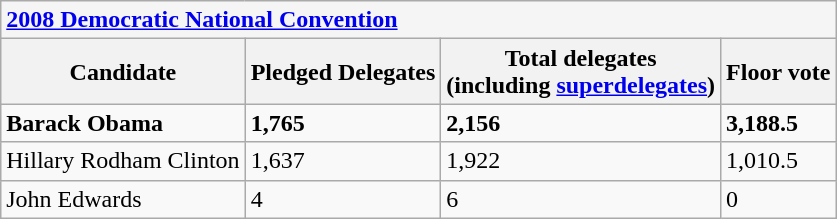<table class="wikitable">
<tr>
<td style="background:#f5f5f5" style="text-align:center" colspan=4><strong><a href='#'>2008 Democratic National Convention</a><br></strong></td>
</tr>
<tr>
<th>Candidate</th>
<th>Pledged Delegates</th>
<th>Total delegates<br>(including <a href='#'>superdelegates</a>)</th>
<th>Floor vote</th>
</tr>
<tr>
<td><strong>Barack Obama</strong></td>
<td><strong>1,765</strong></td>
<td><strong>2,156</strong></td>
<td><strong>3,188.5</strong></td>
</tr>
<tr>
<td>Hillary Rodham Clinton</td>
<td>1,637</td>
<td>1,922</td>
<td>1,010.5</td>
</tr>
<tr>
<td>John Edwards</td>
<td>4</td>
<td>6</td>
<td>0</td>
</tr>
</table>
